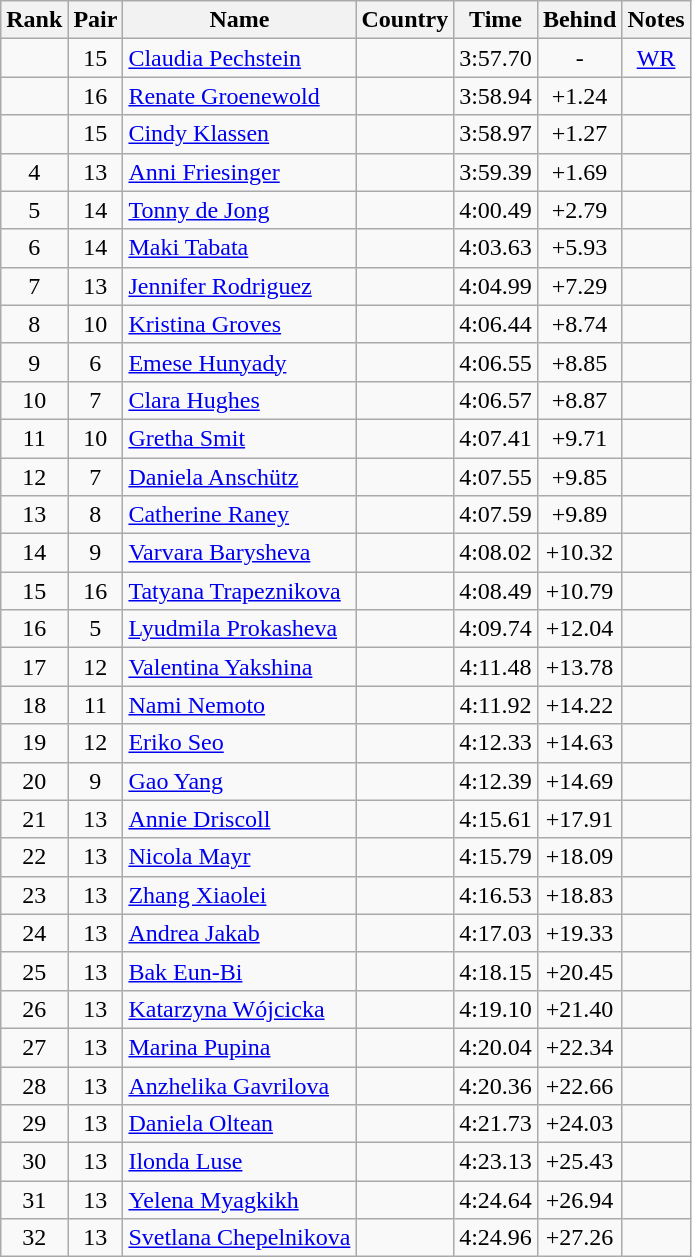<table class="wikitable sortable" style="text-align:center">
<tr>
<th>Rank</th>
<th>Pair</th>
<th>Name</th>
<th>Country</th>
<th>Time</th>
<th>Behind</th>
<th>Notes</th>
</tr>
<tr>
<td></td>
<td>15</td>
<td align="left"><a href='#'>Claudia Pechstein</a></td>
<td align="left"></td>
<td>3:57.70</td>
<td>-</td>
<td><a href='#'>WR</a></td>
</tr>
<tr>
<td></td>
<td>16</td>
<td align="left"><a href='#'>Renate Groenewold</a></td>
<td align="left"></td>
<td>3:58.94</td>
<td>+1.24</td>
<td></td>
</tr>
<tr>
<td></td>
<td>15</td>
<td align="left"><a href='#'>Cindy Klassen</a></td>
<td align="left"></td>
<td>3:58.97</td>
<td>+1.27</td>
<td></td>
</tr>
<tr>
<td>4</td>
<td>13</td>
<td align="left"><a href='#'>Anni Friesinger</a></td>
<td align="left"></td>
<td>3:59.39</td>
<td>+1.69</td>
<td></td>
</tr>
<tr>
<td>5</td>
<td>14</td>
<td align="left"><a href='#'>Tonny de Jong</a></td>
<td align="left"></td>
<td>4:00.49</td>
<td>+2.79</td>
<td></td>
</tr>
<tr>
<td>6</td>
<td>14</td>
<td align="left"><a href='#'>Maki Tabata</a></td>
<td align="left"></td>
<td>4:03.63</td>
<td>+5.93</td>
<td></td>
</tr>
<tr>
<td>7</td>
<td>13</td>
<td align="left"><a href='#'>Jennifer Rodriguez</a></td>
<td align="left"></td>
<td>4:04.99</td>
<td>+7.29</td>
<td></td>
</tr>
<tr>
<td>8</td>
<td>10</td>
<td align="left"><a href='#'>Kristina Groves</a></td>
<td align="left"></td>
<td>4:06.44</td>
<td>+8.74</td>
<td></td>
</tr>
<tr>
<td>9</td>
<td>6</td>
<td align="left"><a href='#'>Emese Hunyady</a></td>
<td align="left"></td>
<td>4:06.55</td>
<td>+8.85</td>
<td></td>
</tr>
<tr>
<td>10</td>
<td>7</td>
<td align="left"><a href='#'>Clara Hughes</a></td>
<td align="left"></td>
<td>4:06.57</td>
<td>+8.87</td>
<td></td>
</tr>
<tr>
<td>11</td>
<td>10</td>
<td align="left"><a href='#'>Gretha Smit</a></td>
<td align="left"></td>
<td>4:07.41</td>
<td>+9.71</td>
<td></td>
</tr>
<tr>
<td>12</td>
<td>7</td>
<td align="left"><a href='#'>Daniela Anschütz</a></td>
<td align="left"></td>
<td>4:07.55</td>
<td>+9.85</td>
<td></td>
</tr>
<tr>
<td>13</td>
<td>8</td>
<td align="left"><a href='#'>Catherine Raney</a></td>
<td align="left"></td>
<td>4:07.59</td>
<td>+9.89</td>
<td></td>
</tr>
<tr>
<td>14</td>
<td>9</td>
<td align="left"><a href='#'>Varvara Barysheva</a></td>
<td align="left"></td>
<td>4:08.02</td>
<td>+10.32</td>
<td></td>
</tr>
<tr>
<td>15</td>
<td>16</td>
<td align="left"><a href='#'>Tatyana Trapeznikova</a></td>
<td align="left"></td>
<td>4:08.49</td>
<td>+10.79</td>
<td></td>
</tr>
<tr>
<td>16</td>
<td>5</td>
<td align="left"><a href='#'>Lyudmila Prokasheva</a></td>
<td align="left"></td>
<td>4:09.74</td>
<td>+12.04</td>
<td></td>
</tr>
<tr>
<td>17</td>
<td>12</td>
<td align="left"><a href='#'>Valentina Yakshina</a></td>
<td align="left"></td>
<td>4:11.48</td>
<td>+13.78</td>
<td></td>
</tr>
<tr>
<td>18</td>
<td>11</td>
<td align="left"><a href='#'>Nami Nemoto</a></td>
<td align="left"></td>
<td>4:11.92</td>
<td>+14.22</td>
<td></td>
</tr>
<tr>
<td>19</td>
<td>12</td>
<td align="left"><a href='#'>Eriko Seo</a></td>
<td align="left"></td>
<td>4:12.33</td>
<td>+14.63</td>
<td></td>
</tr>
<tr>
<td>20</td>
<td>9</td>
<td align="left"><a href='#'>Gao Yang</a></td>
<td align="left"></td>
<td>4:12.39</td>
<td>+14.69</td>
<td></td>
</tr>
<tr>
<td>21</td>
<td>13</td>
<td align="left"><a href='#'>Annie Driscoll</a></td>
<td align="left"></td>
<td>4:15.61</td>
<td>+17.91</td>
<td></td>
</tr>
<tr>
<td>22</td>
<td>13</td>
<td align="left"><a href='#'>Nicola Mayr</a></td>
<td align="left"></td>
<td>4:15.79</td>
<td>+18.09</td>
<td></td>
</tr>
<tr>
<td>23</td>
<td>13</td>
<td align="left"><a href='#'>Zhang Xiaolei</a></td>
<td align="left"></td>
<td>4:16.53</td>
<td>+18.83</td>
<td></td>
</tr>
<tr>
<td>24</td>
<td>13</td>
<td align="left"><a href='#'>Andrea Jakab</a></td>
<td align="left"></td>
<td>4:17.03</td>
<td>+19.33</td>
<td></td>
</tr>
<tr>
<td>25</td>
<td>13</td>
<td align="left"><a href='#'>Bak Eun-Bi</a></td>
<td align="left"></td>
<td>4:18.15</td>
<td>+20.45</td>
<td></td>
</tr>
<tr>
<td>26</td>
<td>13</td>
<td align="left"><a href='#'>Katarzyna Wójcicka</a></td>
<td align="left"></td>
<td>4:19.10</td>
<td>+21.40</td>
<td></td>
</tr>
<tr>
<td>27</td>
<td>13</td>
<td align="left"><a href='#'>Marina Pupina</a></td>
<td align="left"></td>
<td>4:20.04</td>
<td>+22.34</td>
<td></td>
</tr>
<tr>
<td>28</td>
<td>13</td>
<td align="left"><a href='#'>Anzhelika Gavrilova</a></td>
<td align="left"></td>
<td>4:20.36</td>
<td>+22.66</td>
<td></td>
</tr>
<tr>
<td>29</td>
<td>13</td>
<td align="left"><a href='#'>Daniela Oltean</a></td>
<td align="left"></td>
<td>4:21.73</td>
<td>+24.03</td>
<td></td>
</tr>
<tr>
<td>30</td>
<td>13</td>
<td align="left"><a href='#'>Ilonda Luse</a></td>
<td align="left"></td>
<td>4:23.13</td>
<td>+25.43</td>
<td></td>
</tr>
<tr>
<td>31</td>
<td>13</td>
<td align="left"><a href='#'>Yelena Myagkikh</a></td>
<td align="left"></td>
<td>4:24.64</td>
<td>+26.94</td>
<td></td>
</tr>
<tr>
<td>32</td>
<td>13</td>
<td align="left"><a href='#'>Svetlana Chepelnikova</a></td>
<td align="left"></td>
<td>4:24.96</td>
<td>+27.26</td>
<td></td>
</tr>
</table>
